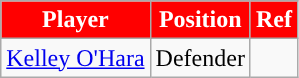<table class=wikitable>
<tr>
<th style="background:#FF0000; color:white;">Player</th>
<th style="background:#FF0000; color:white;">Position</th>
<th style="background:#FF0000; color:white;">Ref</th>
</tr>
<tr>
<td> <a href='#'>Kelley O'Hara</a></td>
<td>Defender</td>
<td></td>
</tr>
</table>
